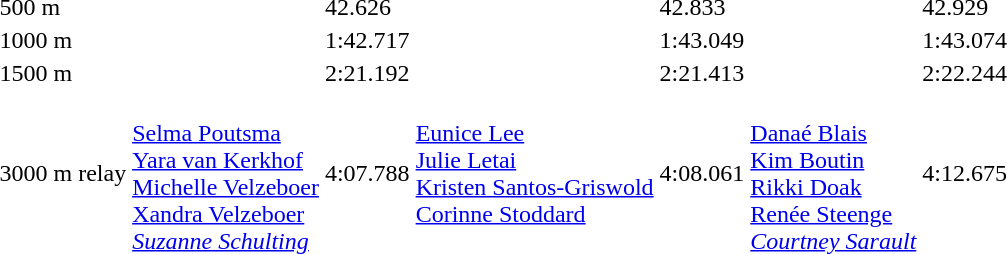<table>
<tr>
<td>500 m</td>
<td></td>
<td>42.626</td>
<td></td>
<td>42.833</td>
<td></td>
<td>42.929</td>
</tr>
<tr>
<td>1000 m</td>
<td></td>
<td>1:42.717</td>
<td></td>
<td>1:43.049</td>
<td></td>
<td>1:43.074</td>
</tr>
<tr>
<td>1500 m</td>
<td></td>
<td>2:21.192</td>
<td></td>
<td>2:21.413</td>
<td></td>
<td>2:22.244</td>
</tr>
<tr>
<td>3000 m relay</td>
<td valign=top><br><a href='#'>Selma Poutsma</a><br><a href='#'>Yara van Kerkhof</a><br><a href='#'>Michelle Velzeboer</a><br><a href='#'>Xandra Velzeboer</a><br><em><a href='#'>Suzanne Schulting</a></em></td>
<td>4:07.788</td>
<td valign=top><br><a href='#'>Eunice Lee</a><br><a href='#'>Julie Letai</a><br><a href='#'>Kristen Santos-Griswold</a><br><a href='#'>Corinne Stoddard</a></td>
<td>4:08.061</td>
<td valign=top><br><a href='#'>Danaé Blais</a><br><a href='#'>Kim Boutin</a><br><a href='#'>Rikki Doak</a><br><a href='#'>Renée Steenge</a><br><em><a href='#'>Courtney Sarault</a></em></td>
<td>4:12.675</td>
</tr>
</table>
